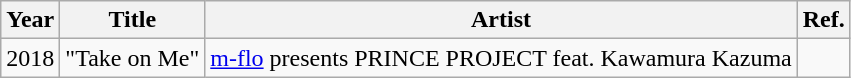<table class="wikitable">
<tr>
<th>Year</th>
<th>Title</th>
<th>Artist</th>
<th>Ref.</th>
</tr>
<tr>
<td>2018</td>
<td>"Take on Me"</td>
<td><a href='#'>m-flo</a> presents PRINCE PROJECT feat. Kawamura Kazuma</td>
<td></td>
</tr>
</table>
